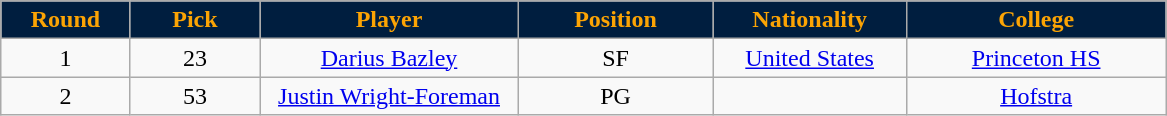<table class="wikitable sortable sortable">
<tr>
<th style="background:#001e3f; color:#fca404" width="10%">Round</th>
<th style="background:#001e3f; color:#fca404" width="10%">Pick</th>
<th style="background:#001e3f; color:#fca404" width="20%">Player</th>
<th style="background:#001e3f; color:#fca404" width="15%">Position</th>
<th style="background:#001e3f; color:#fca404" width="15%">Nationality</th>
<th style="background:#001e3f; color:#fca404" width="20%">College</th>
</tr>
<tr style="text-align: center">
<td>1</td>
<td>23</td>
<td><a href='#'>Darius Bazley</a></td>
<td>SF</td>
<td> <a href='#'>United States</a></td>
<td><a href='#'>Princeton HS</a></td>
</tr>
<tr style="text-align: center">
<td>2</td>
<td>53</td>
<td><a href='#'>Justin Wright-Foreman</a></td>
<td>PG</td>
<td></td>
<td><a href='#'>Hofstra</a></td>
</tr>
</table>
